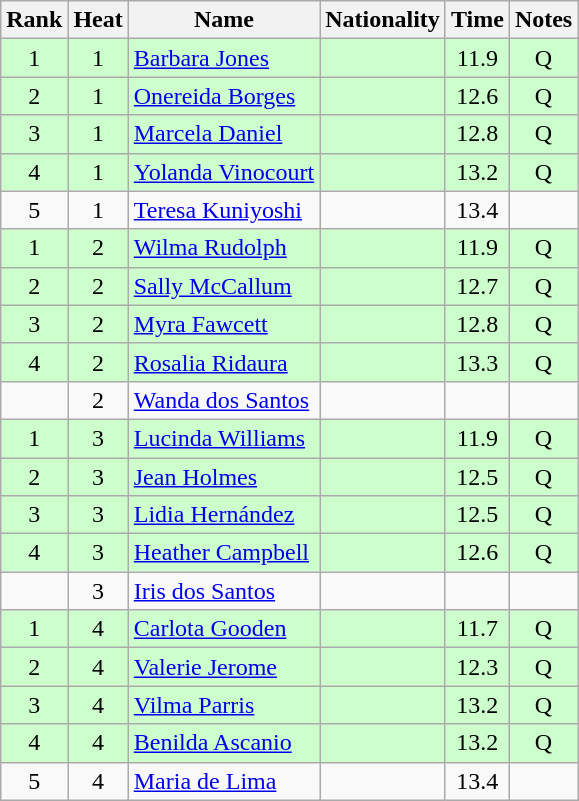<table class="wikitable sortable" style="text-align:center">
<tr>
<th>Rank</th>
<th>Heat</th>
<th>Name</th>
<th>Nationality</th>
<th>Time</th>
<th>Notes</th>
</tr>
<tr bgcolor=ccffcc>
<td>1</td>
<td>1</td>
<td align=left><a href='#'>Barbara Jones</a></td>
<td align=left></td>
<td>11.9</td>
<td>Q</td>
</tr>
<tr bgcolor=ccffcc>
<td>2</td>
<td>1</td>
<td align=left><a href='#'>Onereida Borges</a></td>
<td align=left></td>
<td>12.6</td>
<td>Q</td>
</tr>
<tr bgcolor=ccffcc>
<td>3</td>
<td>1</td>
<td align=left><a href='#'>Marcela Daniel</a></td>
<td align=left></td>
<td>12.8</td>
<td>Q</td>
</tr>
<tr bgcolor=ccffcc>
<td>4</td>
<td>1</td>
<td align=left><a href='#'>Yolanda Vinocourt</a></td>
<td align=left></td>
<td>13.2</td>
<td>Q</td>
</tr>
<tr>
<td>5</td>
<td>1</td>
<td align=left><a href='#'>Teresa Kuniyoshi</a></td>
<td align=left></td>
<td>13.4</td>
<td></td>
</tr>
<tr bgcolor=ccffcc>
<td>1</td>
<td>2</td>
<td align=left><a href='#'>Wilma Rudolph</a></td>
<td align=left></td>
<td>11.9</td>
<td>Q</td>
</tr>
<tr bgcolor=ccffcc>
<td>2</td>
<td>2</td>
<td align=left><a href='#'>Sally McCallum</a></td>
<td align=left></td>
<td>12.7</td>
<td>Q</td>
</tr>
<tr bgcolor=ccffcc>
<td>3</td>
<td>2</td>
<td align=left><a href='#'>Myra Fawcett</a></td>
<td align=left></td>
<td>12.8</td>
<td>Q</td>
</tr>
<tr bgcolor=ccffcc>
<td>4</td>
<td>2</td>
<td align=left><a href='#'>Rosalia Ridaura</a></td>
<td align=left></td>
<td>13.3</td>
<td>Q</td>
</tr>
<tr>
<td></td>
<td>2</td>
<td align=left><a href='#'>Wanda dos Santos</a></td>
<td align=left></td>
<td></td>
<td></td>
</tr>
<tr bgcolor=ccffcc>
<td>1</td>
<td>3</td>
<td align=left><a href='#'>Lucinda Williams</a></td>
<td align=left></td>
<td>11.9</td>
<td>Q</td>
</tr>
<tr bgcolor=ccffcc>
<td>2</td>
<td>3</td>
<td align=left><a href='#'>Jean Holmes</a></td>
<td align=left></td>
<td>12.5</td>
<td>Q</td>
</tr>
<tr bgcolor=ccffcc>
<td>3</td>
<td>3</td>
<td align=left><a href='#'>Lidia Hernández</a></td>
<td align=left></td>
<td>12.5</td>
<td>Q</td>
</tr>
<tr bgcolor=ccffcc>
<td>4</td>
<td>3</td>
<td align=left><a href='#'>Heather Campbell</a></td>
<td align=left></td>
<td>12.6</td>
<td>Q</td>
</tr>
<tr>
<td></td>
<td>3</td>
<td align=left><a href='#'>Iris dos Santos</a></td>
<td align=left></td>
<td></td>
<td></td>
</tr>
<tr bgcolor=ccffcc>
<td>1</td>
<td>4</td>
<td align=left><a href='#'>Carlota Gooden</a></td>
<td align=left></td>
<td>11.7</td>
<td>Q</td>
</tr>
<tr bgcolor=ccffcc>
<td>2</td>
<td>4</td>
<td align=left><a href='#'>Valerie Jerome</a></td>
<td align=left></td>
<td>12.3</td>
<td>Q</td>
</tr>
<tr bgcolor=ccffcc>
<td>3</td>
<td>4</td>
<td align=left><a href='#'>Vilma Parris</a></td>
<td align=left></td>
<td>13.2</td>
<td>Q</td>
</tr>
<tr bgcolor=ccffcc>
<td>4</td>
<td>4</td>
<td align=left><a href='#'>Benilda Ascanio</a></td>
<td align=left></td>
<td>13.2</td>
<td>Q</td>
</tr>
<tr>
<td>5</td>
<td>4</td>
<td align=left><a href='#'>Maria de Lima</a></td>
<td align=left></td>
<td>13.4</td>
<td></td>
</tr>
</table>
